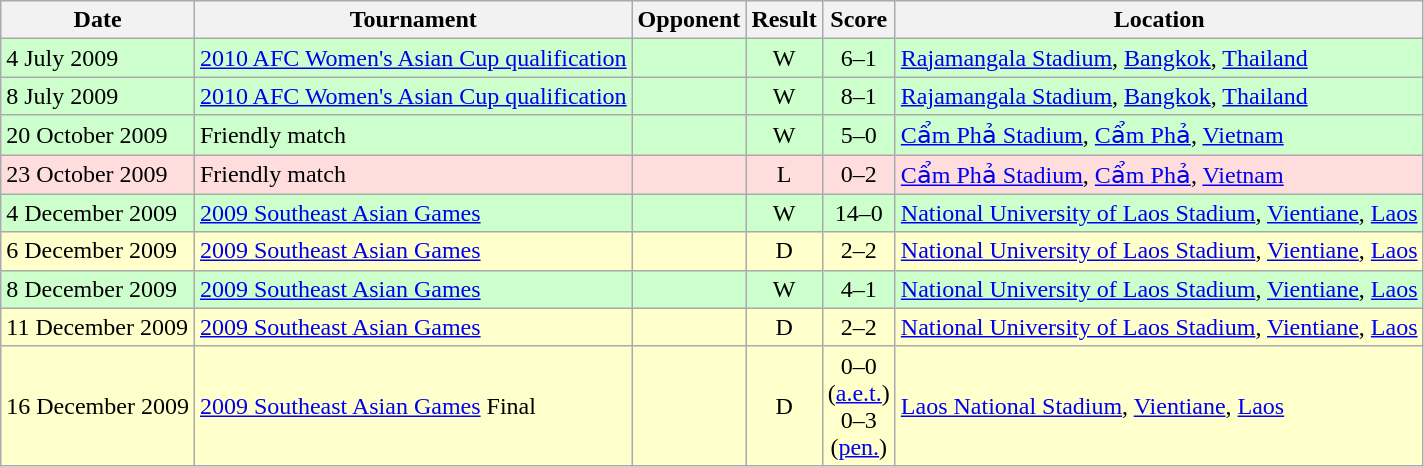<table class="wikitable">
<tr>
<th>Date</th>
<th>Tournament</th>
<th>Opponent</th>
<th>Result</th>
<th>Score</th>
<th>Location</th>
</tr>
<tr style="background:#cfc;">
<td>4 July 2009</td>
<td><a href='#'>2010 AFC Women's Asian Cup qualification</a></td>
<td></td>
<td style="text-align:center">W</td>
<td style="text-align:center">6–1</td>
<td> <a href='#'>Rajamangala Stadium</a>, <a href='#'>Bangkok</a>, <a href='#'>Thailand</a></td>
</tr>
<tr style="background:#cfc;">
<td>8 July 2009</td>
<td><a href='#'>2010 AFC Women's Asian Cup qualification</a></td>
<td></td>
<td style="text-align:center">W</td>
<td style="text-align:center">8–1</td>
<td> <a href='#'>Rajamangala Stadium</a>, <a href='#'>Bangkok</a>, <a href='#'>Thailand</a></td>
</tr>
<tr style="background:#cfc;">
<td>20 October 2009</td>
<td>Friendly match</td>
<td></td>
<td style="text-align:center">W</td>
<td style="text-align:center">5–0</td>
<td> <a href='#'>Cẩm Phả Stadium</a>, <a href='#'>Cẩm Phả</a>, <a href='#'>Vietnam</a></td>
</tr>
<tr style="background:#fdd;">
<td>23 October 2009</td>
<td>Friendly match</td>
<td></td>
<td style="text-align:center">L</td>
<td style="text-align:center">0–2</td>
<td> <a href='#'>Cẩm Phả Stadium</a>, <a href='#'>Cẩm Phả</a>, <a href='#'>Vietnam</a></td>
</tr>
<tr style="background:#cfc;">
<td>4 December 2009</td>
<td><a href='#'>2009 Southeast Asian Games</a></td>
<td></td>
<td style="text-align:center">W</td>
<td style="text-align:center">14–0</td>
<td> <a href='#'>National University of Laos Stadium</a>, <a href='#'>Vientiane</a>, <a href='#'>Laos</a></td>
</tr>
<tr style="background:#FFFFCC;">
<td>6 December 2009</td>
<td><a href='#'>2009 Southeast Asian Games</a></td>
<td></td>
<td style="text-align:center">D</td>
<td style="text-align:center">2–2</td>
<td> <a href='#'>National University of Laos Stadium</a>, <a href='#'>Vientiane</a>, <a href='#'>Laos</a></td>
</tr>
<tr style="background:#cfc;">
<td>8 December 2009</td>
<td><a href='#'>2009 Southeast Asian Games</a></td>
<td></td>
<td style="text-align:center">W</td>
<td style="text-align:center">4–1</td>
<td> <a href='#'>National University of Laos Stadium</a>, <a href='#'>Vientiane</a>, <a href='#'>Laos</a></td>
</tr>
<tr style="background:#FFFFCC;">
<td>11 December 2009</td>
<td><a href='#'>2009 Southeast Asian Games</a></td>
<td></td>
<td style="text-align:center">D</td>
<td style="text-align:center">2–2</td>
<td> <a href='#'>National University of Laos Stadium</a>, <a href='#'>Vientiane</a>, <a href='#'>Laos</a></td>
</tr>
<tr style="background:#FFFFCC;">
<td>16 December 2009</td>
<td><a href='#'>2009 Southeast Asian Games</a> Final</td>
<td></td>
<td style="text-align:center">D</td>
<td style="text-align:center">0–0<br>(<a href='#'>a.e.t.</a>)<br>0–3<br>(<a href='#'>pen.</a>)</td>
<td> <a href='#'>Laos National Stadium</a>, <a href='#'>Vientiane</a>, <a href='#'>Laos</a></td>
</tr>
</table>
